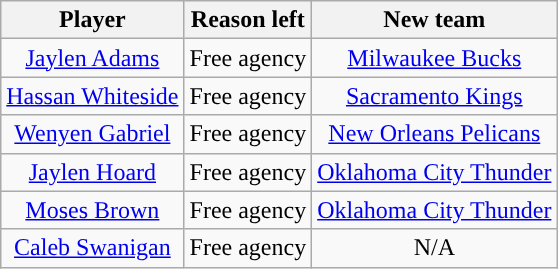<table class="wikitable sortable sortable" style="text-align: center">
<tr>
<th>Player</th>
<th>Reason left</th>
<th>New team</th>
</tr>
<tr style="text-align: center">
<td><a href='#'>Jaylen Adams</a></td>
<td>Free agency</td>
<td><a href='#'>Milwaukee Bucks</a></td>
</tr>
<tr style="text-align: center">
<td><a href='#'>Hassan Whiteside</a></td>
<td>Free agency</td>
<td><a href='#'>Sacramento Kings</a></td>
</tr>
<tr style="text-align: center">
<td><a href='#'>Wenyen Gabriel</a></td>
<td>Free agency</td>
<td><a href='#'>New Orleans Pelicans</a></td>
</tr>
<tr style="text-align: center">
<td><a href='#'>Jaylen Hoard</a></td>
<td>Free agency</td>
<td><a href='#'>Oklahoma City Thunder</a></td>
</tr>
<tr style="text-align: center">
<td><a href='#'>Moses Brown</a></td>
<td>Free agency</td>
<td><a href='#'>Oklahoma City Thunder</a></td>
</tr>
<tr style="text-align: center">
<td><a href='#'>Caleb Swanigan</a></td>
<td>Free agency</td>
<td>N/A</td>
</tr>
</table>
